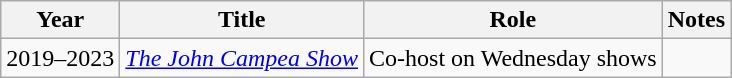<table class="wikitable sortable">
<tr>
<th>Year</th>
<th>Title</th>
<th>Role</th>
<th class="unsortable">Notes</th>
</tr>
<tr>
<td>2019–2023</td>
<td><em><a href='#'>The John Campea Show</a></em></td>
<td>Co-host on Wednesday shows</td>
<td></td>
</tr>
</table>
